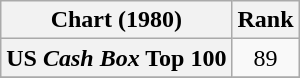<table class="wikitable plainrowheaders">
<tr>
<th>Chart (1980)</th>
<th style="text-align:center;">Rank</th>
</tr>
<tr>
<th scope="row">US <em>Cash Box</em> Top 100</th>
<td style="text-align:center;">89</td>
</tr>
<tr>
</tr>
</table>
